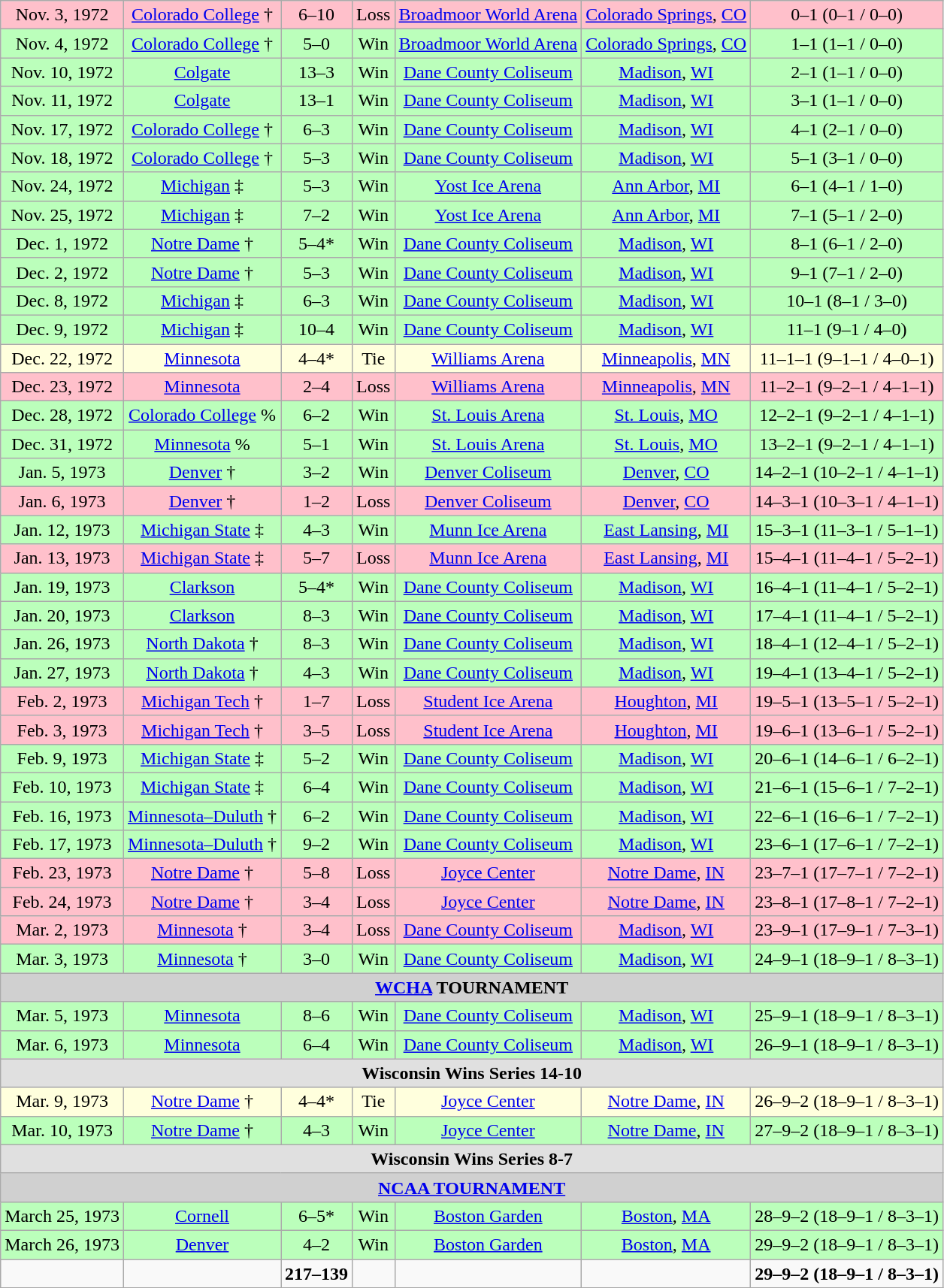<table class="wikitable">
<tr align="center" bgcolor="pink">
<td>Nov. 3, 1972</td>
<td><a href='#'>Colorado College</a> †</td>
<td>6–10</td>
<td>Loss</td>
<td><a href='#'>Broadmoor World Arena</a></td>
<td><a href='#'>Colorado Springs</a>, <a href='#'>CO</a></td>
<td>0–1 (0–1 / 0–0)</td>
</tr>
<tr align="center" bgcolor="bbffbb">
<td>Nov. 4, 1972</td>
<td><a href='#'>Colorado College</a> †</td>
<td>5–0</td>
<td>Win</td>
<td><a href='#'>Broadmoor World Arena</a></td>
<td><a href='#'>Colorado Springs</a>, <a href='#'>CO</a></td>
<td>1–1 (1–1 / 0–0)</td>
</tr>
<tr align="center" bgcolor="bbffbb">
<td>Nov. 10, 1972</td>
<td><a href='#'>Colgate</a></td>
<td>13–3</td>
<td>Win</td>
<td><a href='#'>Dane County Coliseum</a></td>
<td><a href='#'>Madison</a>, <a href='#'>WI</a></td>
<td>2–1 (1–1 / 0–0)</td>
</tr>
<tr align="center" bgcolor="bbffbb">
<td>Nov. 11, 1972</td>
<td><a href='#'>Colgate</a></td>
<td>13–1</td>
<td>Win</td>
<td><a href='#'>Dane County Coliseum</a></td>
<td><a href='#'>Madison</a>, <a href='#'>WI</a></td>
<td>3–1 (1–1 / 0–0)</td>
</tr>
<tr align="center" bgcolor="bbffbb">
<td>Nov. 17, 1972</td>
<td><a href='#'>Colorado College</a> †</td>
<td>6–3</td>
<td>Win</td>
<td><a href='#'>Dane County Coliseum</a></td>
<td><a href='#'>Madison</a>, <a href='#'>WI</a></td>
<td>4–1 (2–1 / 0–0)</td>
</tr>
<tr align="center" bgcolor="bbffbb">
<td>Nov. 18, 1972</td>
<td><a href='#'>Colorado College</a> †</td>
<td>5–3</td>
<td>Win</td>
<td><a href='#'>Dane County Coliseum</a></td>
<td><a href='#'>Madison</a>, <a href='#'>WI</a></td>
<td>5–1 (3–1 / 0–0)</td>
</tr>
<tr align="center" bgcolor="bbffbb">
<td>Nov. 24, 1972</td>
<td><a href='#'>Michigan</a> ‡</td>
<td>5–3</td>
<td>Win</td>
<td><a href='#'>Yost Ice Arena</a></td>
<td><a href='#'>Ann Arbor</a>, <a href='#'>MI</a></td>
<td>6–1 (4–1 / 1–0)</td>
</tr>
<tr align="center" bgcolor="bbffbb">
<td>Nov. 25, 1972</td>
<td><a href='#'>Michigan</a> ‡</td>
<td>7–2</td>
<td>Win</td>
<td><a href='#'>Yost Ice Arena</a></td>
<td><a href='#'>Ann Arbor</a>, <a href='#'>MI</a></td>
<td>7–1 (5–1 / 2–0)</td>
</tr>
<tr align="center" bgcolor="bbffbb">
<td>Dec. 1, 1972</td>
<td><a href='#'>Notre Dame</a> †</td>
<td>5–4*</td>
<td>Win</td>
<td><a href='#'>Dane County Coliseum</a></td>
<td><a href='#'>Madison</a>, <a href='#'>WI</a></td>
<td>8–1 (6–1 / 2–0)</td>
</tr>
<tr align="center" bgcolor="bbffbb">
<td>Dec. 2, 1972</td>
<td><a href='#'>Notre Dame</a> †</td>
<td>5–3</td>
<td>Win</td>
<td><a href='#'>Dane County Coliseum</a></td>
<td><a href='#'>Madison</a>, <a href='#'>WI</a></td>
<td>9–1 (7–1 / 2–0)</td>
</tr>
<tr align="center" bgcolor="bbffbb">
<td>Dec. 8, 1972</td>
<td><a href='#'>Michigan</a> ‡</td>
<td>6–3</td>
<td>Win</td>
<td><a href='#'>Dane County Coliseum</a></td>
<td><a href='#'>Madison</a>, <a href='#'>WI</a></td>
<td>10–1 (8–1 / 3–0)</td>
</tr>
<tr align="center" bgcolor="bbffbb">
<td>Dec. 9, 1972</td>
<td><a href='#'>Michigan</a> ‡</td>
<td>10–4</td>
<td>Win</td>
<td><a href='#'>Dane County Coliseum</a></td>
<td><a href='#'>Madison</a>, <a href='#'>WI</a></td>
<td>11–1 (9–1 / 4–0)</td>
</tr>
<tr align="center" bgcolor="ffffdd">
<td>Dec. 22, 1972</td>
<td><a href='#'>Minnesota</a></td>
<td>4–4*</td>
<td>Tie</td>
<td><a href='#'>Williams Arena</a></td>
<td><a href='#'>Minneapolis</a>, <a href='#'>MN</a></td>
<td>11–1–1 (9–1–1 / 4–0–1)</td>
</tr>
<tr align="center" bgcolor="pink">
<td>Dec. 23, 1972</td>
<td><a href='#'>Minnesota</a></td>
<td>2–4</td>
<td>Loss</td>
<td><a href='#'>Williams Arena</a></td>
<td><a href='#'>Minneapolis</a>, <a href='#'>MN</a></td>
<td>11–2–1 (9–2–1 / 4–1–1)</td>
</tr>
<tr align="center" bgcolor="bbffbb">
<td>Dec. 28, 1972</td>
<td><a href='#'>Colorado College</a> %</td>
<td>6–2</td>
<td>Win</td>
<td><a href='#'>St. Louis Arena</a></td>
<td><a href='#'>St. Louis</a>, <a href='#'>MO</a></td>
<td>12–2–1 (9–2–1 / 4–1–1)</td>
</tr>
<tr align="center" bgcolor="bbffbb">
<td>Dec. 31, 1972</td>
<td><a href='#'>Minnesota</a> %</td>
<td>5–1</td>
<td>Win</td>
<td><a href='#'>St. Louis Arena</a></td>
<td><a href='#'>St. Louis</a>, <a href='#'>MO</a></td>
<td>13–2–1 (9–2–1 / 4–1–1)</td>
</tr>
<tr align="center" bgcolor="bbffbb">
<td>Jan. 5, 1973</td>
<td><a href='#'>Denver</a> †</td>
<td>3–2</td>
<td>Win</td>
<td><a href='#'>Denver Coliseum</a></td>
<td><a href='#'>Denver</a>, <a href='#'>CO</a></td>
<td>14–2–1 (10–2–1 / 4–1–1)</td>
</tr>
<tr align="center" bgcolor="pink">
<td>Jan. 6, 1973</td>
<td><a href='#'>Denver</a> †</td>
<td>1–2</td>
<td>Loss</td>
<td><a href='#'>Denver Coliseum</a></td>
<td><a href='#'>Denver</a>, <a href='#'>CO</a></td>
<td>14–3–1 (10–3–1 / 4–1–1)</td>
</tr>
<tr align="center" bgcolor="bbffbb">
<td>Jan. 12, 1973</td>
<td><a href='#'>Michigan State</a> ‡</td>
<td>4–3</td>
<td>Win</td>
<td><a href='#'>Munn Ice Arena</a></td>
<td><a href='#'>East Lansing</a>, <a href='#'>MI</a></td>
<td>15–3–1 (11–3–1 / 5–1–1)</td>
</tr>
<tr align="center" bgcolor="pink">
<td>Jan. 13, 1973</td>
<td><a href='#'>Michigan State</a> ‡</td>
<td>5–7</td>
<td>Loss</td>
<td><a href='#'>Munn Ice Arena</a></td>
<td><a href='#'>East Lansing</a>, <a href='#'>MI</a></td>
<td>15–4–1 (11–4–1 / 5–2–1)</td>
</tr>
<tr align="center" bgcolor="bbffbb">
<td>Jan. 19, 1973</td>
<td><a href='#'>Clarkson</a></td>
<td>5–4*</td>
<td>Win</td>
<td><a href='#'>Dane County Coliseum</a></td>
<td><a href='#'>Madison</a>, <a href='#'>WI</a></td>
<td>16–4–1 (11–4–1 / 5–2–1)</td>
</tr>
<tr align="center" bgcolor="bbffbb">
<td>Jan. 20, 1973</td>
<td><a href='#'>Clarkson</a></td>
<td>8–3</td>
<td>Win</td>
<td><a href='#'>Dane County Coliseum</a></td>
<td><a href='#'>Madison</a>, <a href='#'>WI</a></td>
<td>17–4–1 (11–4–1 / 5–2–1)</td>
</tr>
<tr align="center" bgcolor="bbffbb">
<td>Jan. 26, 1973</td>
<td><a href='#'>North Dakota</a> †</td>
<td>8–3</td>
<td>Win</td>
<td><a href='#'>Dane County Coliseum</a></td>
<td><a href='#'>Madison</a>, <a href='#'>WI</a></td>
<td>18–4–1 (12–4–1 / 5–2–1)</td>
</tr>
<tr align="center" bgcolor="bbffbb">
<td>Jan. 27, 1973</td>
<td><a href='#'>North Dakota</a> †</td>
<td>4–3</td>
<td>Win</td>
<td><a href='#'>Dane County Coliseum</a></td>
<td><a href='#'>Madison</a>, <a href='#'>WI</a></td>
<td>19–4–1 (13–4–1 / 5–2–1)</td>
</tr>
<tr align="center" bgcolor="pink">
<td>Feb. 2, 1973</td>
<td><a href='#'>Michigan Tech</a> †</td>
<td>1–7</td>
<td>Loss</td>
<td><a href='#'>Student Ice Arena</a></td>
<td><a href='#'>Houghton</a>, <a href='#'>MI</a></td>
<td>19–5–1 (13–5–1 / 5–2–1)</td>
</tr>
<tr align="center" bgcolor="pink">
<td>Feb. 3, 1973</td>
<td><a href='#'>Michigan Tech</a> †</td>
<td>3–5</td>
<td>Loss</td>
<td><a href='#'>Student Ice Arena</a></td>
<td><a href='#'>Houghton</a>, <a href='#'>MI</a></td>
<td>19–6–1 (13–6–1 / 5–2–1)</td>
</tr>
<tr align="center" bgcolor="bbffbb">
<td>Feb. 9, 1973</td>
<td><a href='#'>Michigan State</a> ‡</td>
<td>5–2</td>
<td>Win</td>
<td><a href='#'>Dane County Coliseum</a></td>
<td><a href='#'>Madison</a>, <a href='#'>WI</a></td>
<td>20–6–1 (14–6–1 / 6–2–1)</td>
</tr>
<tr align="center" bgcolor="bbffbb">
<td>Feb. 10, 1973</td>
<td><a href='#'>Michigan State</a> ‡</td>
<td>6–4</td>
<td>Win</td>
<td><a href='#'>Dane County Coliseum</a></td>
<td><a href='#'>Madison</a>, <a href='#'>WI</a></td>
<td>21–6–1 (15–6–1 / 7–2–1)</td>
</tr>
<tr align="center" bgcolor="bbffbb">
<td>Feb. 16, 1973</td>
<td><a href='#'>Minnesota–Duluth</a> †</td>
<td>6–2</td>
<td>Win</td>
<td><a href='#'>Dane County Coliseum</a></td>
<td><a href='#'>Madison</a>, <a href='#'>WI</a></td>
<td>22–6–1 (16–6–1 / 7–2–1)</td>
</tr>
<tr align="center" bgcolor="bbffbb">
<td>Feb. 17, 1973</td>
<td><a href='#'>Minnesota–Duluth</a> †</td>
<td>9–2</td>
<td>Win</td>
<td><a href='#'>Dane County Coliseum</a></td>
<td><a href='#'>Madison</a>, <a href='#'>WI</a></td>
<td>23–6–1 (17–6–1 / 7–2–1)</td>
</tr>
<tr align="center" bgcolor="pink">
<td>Feb. 23, 1973</td>
<td><a href='#'>Notre Dame</a> †</td>
<td>5–8</td>
<td>Loss</td>
<td><a href='#'>Joyce Center</a></td>
<td><a href='#'>Notre Dame</a>, <a href='#'>IN</a></td>
<td>23–7–1 (17–7–1 / 7–2–1)</td>
</tr>
<tr align="center" bgcolor="pink">
<td>Feb. 24, 1973</td>
<td><a href='#'>Notre Dame</a> †</td>
<td>3–4</td>
<td>Loss</td>
<td><a href='#'>Joyce Center</a></td>
<td><a href='#'>Notre Dame</a>, <a href='#'>IN</a></td>
<td>23–8–1 (17–8–1 / 7–2–1)</td>
</tr>
<tr align="center" bgcolor="pink">
<td>Mar. 2, 1973</td>
<td><a href='#'>Minnesota</a> †</td>
<td>3–4</td>
<td>Loss</td>
<td><a href='#'>Dane County Coliseum</a></td>
<td><a href='#'>Madison</a>, <a href='#'>WI</a></td>
<td>23–9–1 (17–9–1 / 7–3–1)</td>
</tr>
<tr align="center" bgcolor="bbffbb">
<td>Mar. 3, 1973</td>
<td><a href='#'>Minnesota</a> †</td>
<td>3–0</td>
<td>Win</td>
<td><a href='#'>Dane County Coliseum</a></td>
<td><a href='#'>Madison</a>, <a href='#'>WI</a></td>
<td>24–9–1 (18–9–1 / 8–3–1)</td>
</tr>
<tr align="center" bgcolor="#d0d0d0">
<td colspan=7><strong><a href='#'>WCHA</a> TOURNAMENT</strong></td>
</tr>
<tr align="center" bgcolor="bbffbb">
<td>Mar. 5, 1973</td>
<td><a href='#'>Minnesota</a></td>
<td>8–6</td>
<td>Win</td>
<td><a href='#'>Dane County Coliseum</a></td>
<td><a href='#'>Madison</a>, <a href='#'>WI</a></td>
<td>25–9–1 (18–9–1 / 8–3–1)</td>
</tr>
<tr align="center" bgcolor="bbffbb">
<td>Mar. 6, 1973</td>
<td><a href='#'>Minnesota</a></td>
<td>6–4</td>
<td>Win</td>
<td><a href='#'>Dane County Coliseum</a></td>
<td><a href='#'>Madison</a>, <a href='#'>WI</a></td>
<td>26–9–1 (18–9–1 / 8–3–1)</td>
</tr>
<tr align="center" bgcolor="#e0e0e0">
<td colspan=7><strong>Wisconsin Wins Series 14-10</strong></td>
</tr>
<tr align="center" bgcolor="ffffdd">
<td>Mar. 9, 1973</td>
<td><a href='#'>Notre Dame</a> †</td>
<td>4–4*</td>
<td>Tie</td>
<td><a href='#'>Joyce Center</a></td>
<td><a href='#'>Notre Dame</a>, <a href='#'>IN</a></td>
<td>26–9–2 (18–9–1 / 8–3–1)</td>
</tr>
<tr align="center" bgcolor="bbffbb">
<td>Mar. 10, 1973</td>
<td><a href='#'>Notre Dame</a> †</td>
<td>4–3</td>
<td>Win</td>
<td><a href='#'>Joyce Center</a></td>
<td><a href='#'>Notre Dame</a>, <a href='#'>IN</a></td>
<td>27–9–2 (18–9–1 / 8–3–1)</td>
</tr>
<tr align="center" bgcolor="#e0e0e0">
<td colspan=7><strong>Wisconsin Wins Series 8-7</strong></td>
</tr>
<tr align="center" bgcolor="#d0d0d0">
<td colspan=7><strong><a href='#'>NCAA TOURNAMENT</a></strong></td>
</tr>
<tr align="center" bgcolor="bbffbb">
<td>March 25, 1973</td>
<td><a href='#'>Cornell</a></td>
<td>6–5*</td>
<td>Win</td>
<td><a href='#'>Boston Garden</a></td>
<td><a href='#'>Boston</a>, <a href='#'>MA</a></td>
<td>28–9–2 (18–9–1 / 8–3–1)</td>
</tr>
<tr align="center" bgcolor="bbffbb">
<td>March 26, 1973</td>
<td><a href='#'>Denver</a></td>
<td>4–2</td>
<td>Win</td>
<td><a href='#'>Boston Garden</a></td>
<td><a href='#'>Boston</a>, <a href='#'>MA</a></td>
<td>29–9–2 (18–9–1 / 8–3–1)</td>
</tr>
<tr align="center" bgcolor="">
<td></td>
<td></td>
<td><strong>217–139</strong></td>
<td></td>
<td></td>
<td></td>
<td><strong>29–9–2 (18–9–1 / 8–3–1)</strong></td>
</tr>
</table>
